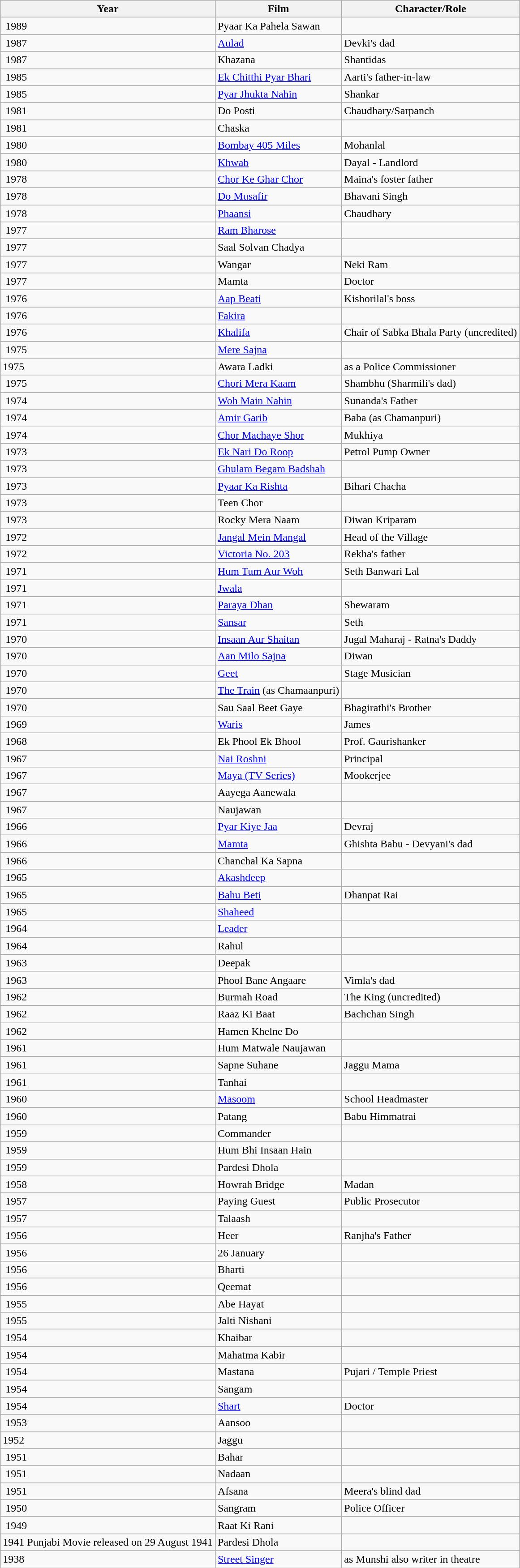<table class="wikitable sortable">
<tr>
<th>Year</th>
<th>Film</th>
<th>Character/Role</th>
</tr>
<tr>
<td> 1989</td>
<td>Pyaar Ka Pahela Sawan</td>
<td></td>
</tr>
<tr>
<td> 1987</td>
<td><a href='#'>Aulad</a></td>
<td>Devki's dad</td>
</tr>
<tr>
<td> 1987</td>
<td>Khazana</td>
<td>Shantidas</td>
</tr>
<tr>
<td> 1985</td>
<td><a href='#'>Ek Chitthi Pyar Bhari</a></td>
<td>Aarti's father-in-law</td>
</tr>
<tr>
<td> 1985</td>
<td><a href='#'>Pyar Jhukta Nahin</a></td>
<td>Shankar</td>
</tr>
<tr>
<td> 1981</td>
<td>Do Posti</td>
<td>Chaudhary/Sarpanch</td>
</tr>
<tr>
<td> 1981</td>
<td>Chaska</td>
<td></td>
</tr>
<tr>
<td> 1980</td>
<td><a href='#'>Bombay 405 Miles</a></td>
<td>Mohanlal</td>
</tr>
<tr>
<td> 1980</td>
<td><a href='#'>Khwab</a></td>
<td>Dayal - Landlord</td>
</tr>
<tr>
<td> 1978</td>
<td><a href='#'>Chor Ke Ghar Chor</a></td>
<td>Maina's foster father</td>
</tr>
<tr>
<td> 1978</td>
<td><a href='#'>Do Musafir</a></td>
<td>Bhavani Singh</td>
</tr>
<tr>
<td> 1978</td>
<td><a href='#'>Phaansi</a></td>
<td>Chaudhary</td>
</tr>
<tr>
<td> 1977</td>
<td><a href='#'>Ram Bharose</a></td>
<td></td>
</tr>
<tr>
<td> 1977</td>
<td>Saal Solvan Chadya</td>
<td></td>
</tr>
<tr>
<td> 1977</td>
<td>Wangar</td>
<td>Neki Ram</td>
</tr>
<tr>
<td> 1977</td>
<td>Mamta</td>
<td>Doctor</td>
</tr>
<tr>
<td> 1976</td>
<td><a href='#'>Aap Beati</a></td>
<td>Kishorilal's boss</td>
</tr>
<tr>
<td> 1976</td>
<td><a href='#'>Fakira</a></td>
<td></td>
</tr>
<tr>
<td> 1976</td>
<td><a href='#'>Khalifa</a></td>
<td>Chair of Sabka Bhala Party (uncredited)</td>
</tr>
<tr>
<td> 1975</td>
<td><a href='#'>Mere Sajna</a></td>
<td></td>
</tr>
<tr>
<td>1975</td>
<td>Awara Ladki</td>
<td>as a Police Commissioner</td>
</tr>
<tr>
<td> 1975</td>
<td><a href='#'>Chori Mera Kaam</a></td>
<td>Shambhu (Sharmili's dad)</td>
</tr>
<tr>
<td> 1974</td>
<td><a href='#'>Woh Main Nahin</a></td>
<td>Sunanda's Father</td>
</tr>
<tr>
<td> 1974</td>
<td><a href='#'>Amir Garib</a></td>
<td>Baba (as Chamanpuri)</td>
</tr>
<tr>
<td> 1974</td>
<td><a href='#'>Chor Machaye Shor</a></td>
<td>Mukhiya</td>
</tr>
<tr>
<td> 1973</td>
<td><a href='#'>Ek Nari Do Roop</a></td>
<td>Petrol Pump Owner</td>
</tr>
<tr>
<td> 1973</td>
<td><a href='#'>Ghulam Begam Badshah</a></td>
<td></td>
</tr>
<tr>
<td> 1973</td>
<td><a href='#'>Pyaar Ka Rishta</a></td>
<td>Bihari Chacha</td>
</tr>
<tr>
<td> 1973</td>
<td>Teen Chor</td>
<td></td>
</tr>
<tr>
<td> 1973</td>
<td>Rocky Mera Naam</td>
<td>Diwan Kriparam</td>
</tr>
<tr>
<td> 1972</td>
<td><a href='#'>Jangal Mein Mangal</a></td>
<td>Head of the Village</td>
</tr>
<tr>
<td> 1972</td>
<td><a href='#'>Victoria No. 203</a></td>
<td>Rekha's father</td>
</tr>
<tr>
<td> 1971</td>
<td><a href='#'>Hum Tum Aur Woh</a></td>
<td>Seth Banwari Lal</td>
</tr>
<tr>
<td> 1971</td>
<td><a href='#'>Jwala</a></td>
<td></td>
</tr>
<tr>
<td> 1971</td>
<td><a href='#'>Paraya Dhan</a></td>
<td>Shewaram</td>
</tr>
<tr>
<td> 1971</td>
<td><a href='#'>Sansar</a></td>
<td>Seth</td>
</tr>
<tr>
<td> 1970</td>
<td><a href='#'>Insaan Aur Shaitan</a></td>
<td>Jugal Maharaj - Ratna's Daddy</td>
</tr>
<tr>
<td> 1970</td>
<td><a href='#'>Aan Milo Sajna</a></td>
<td>Diwan</td>
</tr>
<tr>
<td> 1970</td>
<td><a href='#'>Geet</a></td>
<td>Stage Musician</td>
</tr>
<tr>
<td> 1970</td>
<td><a href='#'>The Train</a> (as Chamaanpuri)</td>
<td></td>
</tr>
<tr>
<td> 1970</td>
<td>Sau Saal Beet Gaye</td>
<td>Bhagirathi's Brother</td>
</tr>
<tr>
<td> 1969</td>
<td><a href='#'>Waris</a></td>
<td>James</td>
</tr>
<tr>
<td> 1968</td>
<td>Ek Phool Ek Bhool</td>
<td>Prof. Gaurishanker</td>
</tr>
<tr>
<td> 1967</td>
<td><a href='#'>Nai Roshni</a></td>
<td>Principal</td>
</tr>
<tr>
<td> 1967</td>
<td><a href='#'>Maya (TV Series)</a></td>
<td>Mookerjee</td>
</tr>
<tr>
<td> 1967</td>
<td>Aayega Aanewala</td>
<td></td>
</tr>
<tr>
<td> 1967</td>
<td>Naujawan</td>
<td></td>
</tr>
<tr>
<td> 1966</td>
<td><a href='#'>Pyar Kiye Jaa</a></td>
<td>Devraj</td>
</tr>
<tr>
<td> 1966</td>
<td><a href='#'>Mamta</a></td>
<td>Ghishta Babu - Devyani's dad</td>
</tr>
<tr>
<td> 1966</td>
<td>Chanchal Ka Sapna</td>
<td></td>
</tr>
<tr>
<td> 1965</td>
<td><a href='#'>Akashdeep</a></td>
<td></td>
</tr>
<tr>
<td> 1965</td>
<td><a href='#'>Bahu Beti</a></td>
<td>Dhanpat Rai</td>
</tr>
<tr>
<td> 1965</td>
<td><a href='#'>Shaheed</a></td>
<td></td>
</tr>
<tr>
<td> 1964</td>
<td><a href='#'>Leader</a></td>
<td></td>
</tr>
<tr>
<td> 1964</td>
<td>Rahul</td>
<td></td>
</tr>
<tr>
<td> 1963</td>
<td>Deepak</td>
<td></td>
</tr>
<tr>
<td> 1963</td>
<td>Phool Bane Angaare</td>
<td>Vimla's dad</td>
</tr>
<tr>
<td> 1962</td>
<td>Burmah Road</td>
<td>The King (uncredited)</td>
</tr>
<tr>
<td> 1962</td>
<td>Raaz Ki Baat</td>
<td>Bachchan Singh</td>
</tr>
<tr>
<td> 1962</td>
<td>Hamen Khelne Do</td>
<td></td>
</tr>
<tr>
<td> 1961</td>
<td>Hum Matwale Naujawan</td>
<td></td>
</tr>
<tr>
<td> 1961</td>
<td>Sapne Suhane</td>
<td>Jaggu Mama</td>
</tr>
<tr>
<td> 1961</td>
<td>Tanhai</td>
<td></td>
</tr>
<tr>
<td> 1960</td>
<td><a href='#'>Masoom</a></td>
<td>School Headmaster</td>
</tr>
<tr>
<td> 1960</td>
<td>Patang</td>
<td>Babu Himmatrai</td>
</tr>
<tr>
<td> 1959</td>
<td>Commander</td>
<td></td>
</tr>
<tr>
<td> 1959</td>
<td>Hum Bhi Insaan Hain</td>
<td></td>
</tr>
<tr>
<td> 1959</td>
<td>Pardesi Dhola</td>
<td></td>
</tr>
<tr>
<td> 1958</td>
<td>Howrah Bridge</td>
<td>Madan</td>
</tr>
<tr>
<td> 1957</td>
<td>Paying Guest</td>
<td>Public Prosecutor</td>
</tr>
<tr>
<td> 1957</td>
<td>Talaash</td>
<td></td>
</tr>
<tr>
<td> 1956</td>
<td>Heer</td>
<td>Ranjha's Father</td>
</tr>
<tr>
<td> 1956</td>
<td>26 January</td>
<td></td>
</tr>
<tr>
<td> 1956</td>
<td>Bharti</td>
<td></td>
</tr>
<tr>
<td> 1956</td>
<td>Qeemat</td>
<td></td>
</tr>
<tr>
<td> 1955</td>
<td>Abe Hayat</td>
<td></td>
</tr>
<tr>
<td> 1955</td>
<td>Jalti Nishani</td>
<td></td>
</tr>
<tr>
<td> 1954</td>
<td>Khaibar</td>
<td></td>
</tr>
<tr>
<td> 1954</td>
<td>Mahatma Kabir</td>
<td></td>
</tr>
<tr>
<td> 1954</td>
<td>Mastana</td>
<td>Pujari / Temple Priest</td>
</tr>
<tr>
<td> 1954</td>
<td>Sangam</td>
<td></td>
</tr>
<tr>
<td> 1954</td>
<td><a href='#'>Shart</a></td>
<td>Doctor</td>
</tr>
<tr>
<td> 1953</td>
<td>Aansoo</td>
<td></td>
</tr>
<tr>
<td>1952</td>
<td>Jaggu</td>
<td></td>
</tr>
<tr>
<td> 1951</td>
<td>Bahar</td>
<td></td>
</tr>
<tr>
<td> 1951</td>
<td>Nadaan</td>
<td></td>
</tr>
<tr>
<td> 1951</td>
<td>Afsana</td>
<td>Meera's blind dad</td>
</tr>
<tr>
<td> 1950</td>
<td>Sangram</td>
<td>Police Officer</td>
</tr>
<tr>
<td> 1949</td>
<td>Raat Ki Rani</td>
<td></td>
</tr>
<tr>
<td>1941 Punjabi Movie released on 29 August 1941</td>
<td>Pardesi Dhola</td>
<td></td>
</tr>
<tr>
<td>1938</td>
<td><a href='#'>Street Singer</a></td>
<td>as Munshi also writer in theatre</td>
</tr>
</table>
